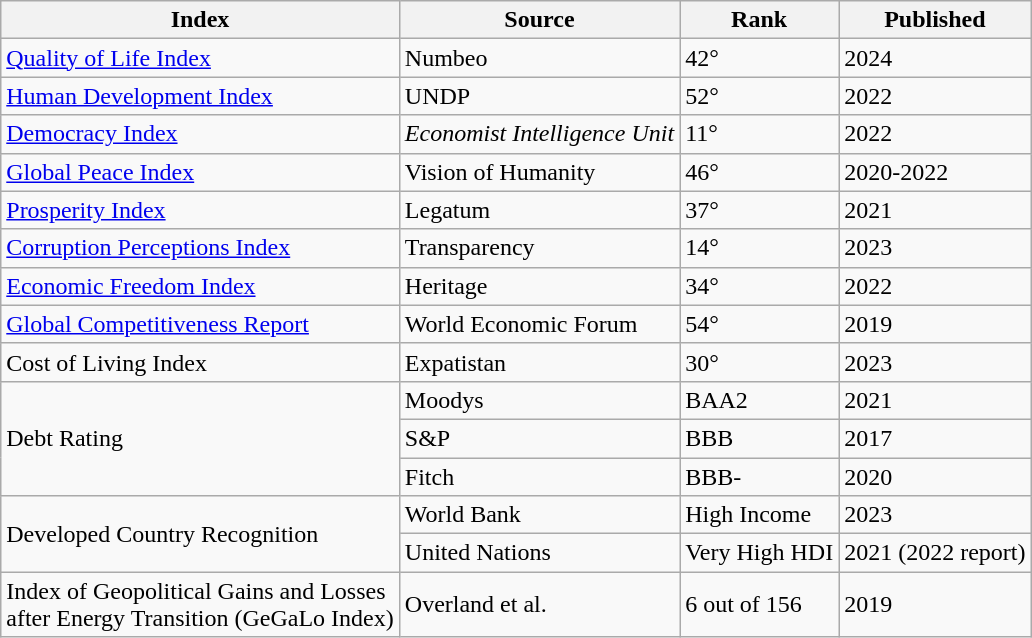<table class="wikitable">
<tr>
<th>Index</th>
<th>Source</th>
<th>Rank</th>
<th>Published</th>
</tr>
<tr>
<td><a href='#'>Quality of Life Index</a></td>
<td>Numbeo</td>
<td>42°</td>
<td>2024</td>
</tr>
<tr>
<td><a href='#'>Human Development Index</a></td>
<td>UNDP</td>
<td>52°</td>
<td>2022</td>
</tr>
<tr>
<td><a href='#'>Democracy Index</a></td>
<td><em>Economist Intelligence Unit</em></td>
<td>11°</td>
<td>2022</td>
</tr>
<tr>
<td><a href='#'>Global Peace Index</a></td>
<td>Vision of Humanity</td>
<td>46°</td>
<td>2020-2022</td>
</tr>
<tr>
<td><a href='#'>Prosperity Index</a></td>
<td>Legatum</td>
<td>37°</td>
<td>2021</td>
</tr>
<tr>
<td><a href='#'>Corruption Perceptions Index</a></td>
<td>Transparency</td>
<td>14°</td>
<td>2023</td>
</tr>
<tr>
<td><a href='#'>Economic Freedom Index</a></td>
<td>Heritage</td>
<td>34°</td>
<td>2022</td>
</tr>
<tr>
<td><a href='#'>Global Competitiveness Report</a></td>
<td>World Economic Forum</td>
<td>54°</td>
<td>2019</td>
</tr>
<tr>
<td>Cost of Living Index</td>
<td>Expatistan</td>
<td>30°</td>
<td>2023</td>
</tr>
<tr>
<td rowspan="3">Debt Rating</td>
<td>Moodys</td>
<td>BAA2</td>
<td>2021</td>
</tr>
<tr>
<td>S&P</td>
<td>BBB</td>
<td>2017</td>
</tr>
<tr>
<td>Fitch</td>
<td>BBB-</td>
<td>2020</td>
</tr>
<tr>
<td rowspan="2">Developed Country Recognition</td>
<td>World Bank</td>
<td>High Income</td>
<td>2023</td>
</tr>
<tr>
<td>United Nations</td>
<td>Very High HDI</td>
<td>2021 (2022 report)</td>
</tr>
<tr>
<td>Index of Geopolitical Gains and Losses<br>after Energy Transition (GeGaLo Index)</td>
<td>Overland et al.</td>
<td>6 out of 156</td>
<td>2019</td>
</tr>
</table>
